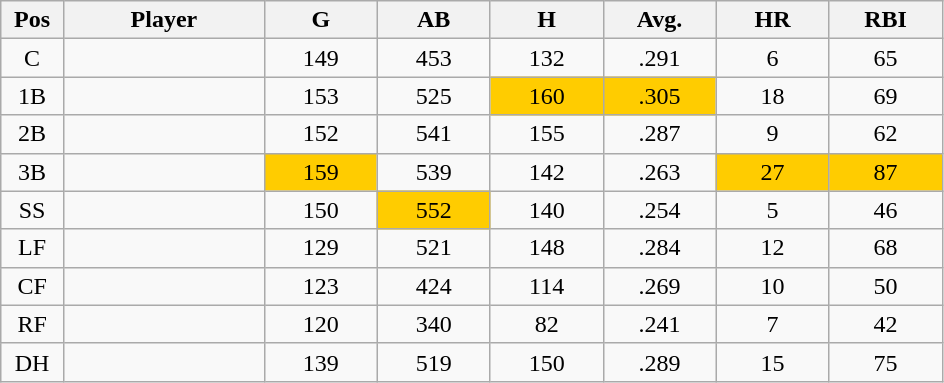<table class="wikitable sortable">
<tr>
<th bgcolor="#DDDDFF" width="5%">Pos</th>
<th bgcolor="#DDDDFF" width="16%">Player</th>
<th bgcolor="#DDDDFF" width="9%">G</th>
<th bgcolor="#DDDDFF" width="9%">AB</th>
<th bgcolor="#DDDDFF" width="9%">H</th>
<th bgcolor="#DDDDFF" width="9%">Avg.</th>
<th bgcolor="#DDDDFF" width="9%">HR</th>
<th bgcolor="#DDDDFF" width="9%">RBI</th>
</tr>
<tr align="center">
<td>C</td>
<td></td>
<td>149</td>
<td>453</td>
<td>132</td>
<td>.291</td>
<td>6</td>
<td>65</td>
</tr>
<tr align="center">
<td>1B</td>
<td></td>
<td>153</td>
<td>525</td>
<td bgcolor="#FFCC00">160</td>
<td bgcolor="#FFCC00">.305</td>
<td>18</td>
<td>69</td>
</tr>
<tr align="center">
<td>2B</td>
<td></td>
<td>152</td>
<td>541</td>
<td>155</td>
<td>.287</td>
<td>9</td>
<td>62</td>
</tr>
<tr align="center">
<td>3B</td>
<td></td>
<td bgcolor="#FFCC00">159</td>
<td>539</td>
<td>142</td>
<td>.263</td>
<td bgcolor="#FFCC00">27</td>
<td bgcolor="#FFCC00">87</td>
</tr>
<tr align="center">
<td>SS</td>
<td></td>
<td>150</td>
<td bgcolor="#FFCC00">552</td>
<td>140</td>
<td>.254</td>
<td>5</td>
<td>46</td>
</tr>
<tr align="center">
<td>LF</td>
<td></td>
<td>129</td>
<td>521</td>
<td>148</td>
<td>.284</td>
<td>12</td>
<td>68</td>
</tr>
<tr align="center">
<td>CF</td>
<td></td>
<td>123</td>
<td>424</td>
<td>114</td>
<td>.269</td>
<td>10</td>
<td>50</td>
</tr>
<tr align="center">
<td>RF</td>
<td></td>
<td>120</td>
<td>340</td>
<td>82</td>
<td>.241</td>
<td>7</td>
<td>42</td>
</tr>
<tr align="center">
<td>DH</td>
<td></td>
<td>139</td>
<td>519</td>
<td>150</td>
<td>.289</td>
<td>15</td>
<td>75</td>
</tr>
</table>
